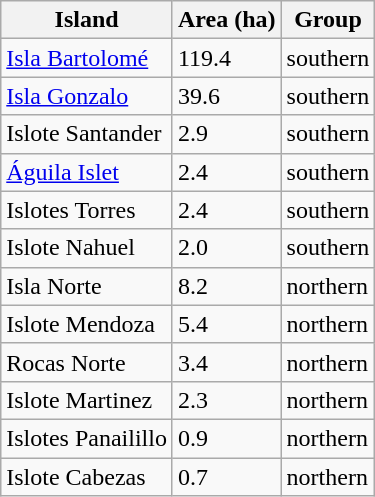<table class="wikitable sortable sticky-header sort-under col2right">
<tr>
<th>Island</th>
<th>Area (ha)</th>
<th>Group</th>
</tr>
<tr>
<td><a href='#'>Isla Bartolomé</a></td>
<td>119.4</td>
<td>southern</td>
</tr>
<tr>
<td><a href='#'>Isla Gonzalo</a></td>
<td>39.6</td>
<td>southern</td>
</tr>
<tr>
<td>Islote Santander</td>
<td>2.9</td>
<td>southern</td>
</tr>
<tr>
<td><a href='#'>Águila Islet</a></td>
<td>2.4</td>
<td>southern</td>
</tr>
<tr>
<td>Islotes Torres</td>
<td>2.4</td>
<td>southern</td>
</tr>
<tr>
<td>Islote Nahuel</td>
<td>2.0</td>
<td>southern</td>
</tr>
<tr>
<td>Isla Norte</td>
<td>8.2</td>
<td>northern</td>
</tr>
<tr>
<td>Islote Mendoza</td>
<td>5.4</td>
<td>northern</td>
</tr>
<tr>
<td>Rocas Norte</td>
<td>3.4</td>
<td>northern</td>
</tr>
<tr>
<td>Islote Martinez</td>
<td>2.3</td>
<td>northern</td>
</tr>
<tr>
<td>Islotes Panailillo</td>
<td>0.9</td>
<td>northern</td>
</tr>
<tr>
<td>Islote Cabezas</td>
<td>0.7</td>
<td>northern</td>
</tr>
</table>
